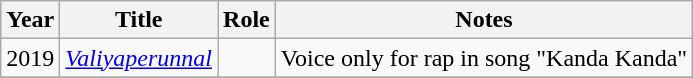<table class="wikitable sortable">
<tr>
<th>Year</th>
<th>Title</th>
<th>Role</th>
<th>Notes</th>
</tr>
<tr>
<td rowspan=1>2019</td>
<td><em><a href='#'>Valiyaperunnal</a></em></td>
<td></td>
<td>Voice only for rap in song "Kanda Kanda"</td>
</tr>
<tr>
</tr>
</table>
